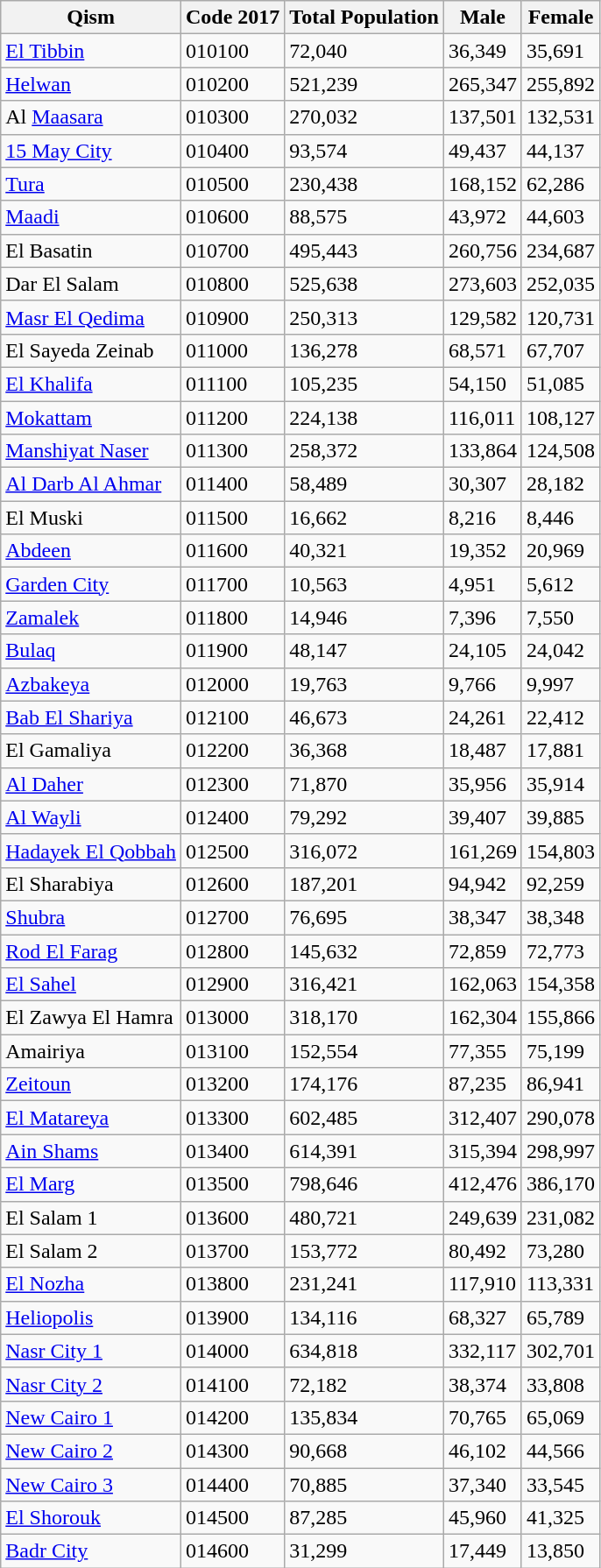<table class="wikitable sortable">
<tr>
<th colspan="1" rowspan="1">Qism</th>
<th colspan="1" rowspan="1">Code 2017</th>
<th colspan="1" rowspan="1">Total Population</th>
<th colspan="1" rowspan="1">Male</th>
<th colspan="1" rowspan="1">Female</th>
</tr>
<tr>
<td><a href='#'>El Tibbin</a></td>
<td>010100</td>
<td>72,040</td>
<td>36,349</td>
<td>35,691</td>
</tr>
<tr>
<td><a href='#'>Helwan</a></td>
<td>010200</td>
<td>521,239</td>
<td>265,347</td>
<td>255,892</td>
</tr>
<tr>
<td>Al <a href='#'>Maasara</a></td>
<td>010300</td>
<td>270,032</td>
<td>137,501</td>
<td>132,531</td>
</tr>
<tr>
<td><a href='#'>15 May City</a></td>
<td>010400</td>
<td>93,574</td>
<td>49,437</td>
<td>44,137</td>
</tr>
<tr>
<td><a href='#'>Tura</a></td>
<td>010500</td>
<td>230,438</td>
<td>168,152</td>
<td>62,286</td>
</tr>
<tr>
<td><a href='#'>Maadi</a></td>
<td>010600</td>
<td>88,575</td>
<td>43,972</td>
<td>44,603</td>
</tr>
<tr>
<td>El Basatin</td>
<td>010700</td>
<td>495,443</td>
<td>260,756</td>
<td>234,687</td>
</tr>
<tr>
<td>Dar El Salam</td>
<td>010800</td>
<td>525,638</td>
<td>273,603</td>
<td>252,035</td>
</tr>
<tr>
<td><a href='#'>Masr El Qedima</a></td>
<td>010900</td>
<td>250,313</td>
<td>129,582</td>
<td>120,731</td>
</tr>
<tr>
<td>El Sayeda Zeinab</td>
<td>011000</td>
<td>136,278</td>
<td>68,571</td>
<td>67,707</td>
</tr>
<tr>
<td><a href='#'>El Khalifa</a></td>
<td>011100</td>
<td>105,235</td>
<td>54,150</td>
<td>51,085</td>
</tr>
<tr>
<td><a href='#'>Mokattam</a></td>
<td>011200</td>
<td>224,138</td>
<td>116,011</td>
<td>108,127</td>
</tr>
<tr>
<td><a href='#'>Manshiyat Naser</a></td>
<td>011300</td>
<td>258,372</td>
<td>133,864</td>
<td>124,508</td>
</tr>
<tr>
<td><a href='#'>Al Darb Al Ahmar</a></td>
<td>011400</td>
<td>58,489</td>
<td>30,307</td>
<td>28,182</td>
</tr>
<tr>
<td>El Muski</td>
<td>011500</td>
<td>16,662</td>
<td>8,216</td>
<td>8,446</td>
</tr>
<tr>
<td><a href='#'>Abdeen</a></td>
<td>011600</td>
<td>40,321</td>
<td>19,352</td>
<td>20,969</td>
</tr>
<tr>
<td><a href='#'>Garden City</a></td>
<td>011700</td>
<td>10,563</td>
<td>4,951</td>
<td>5,612</td>
</tr>
<tr>
<td><a href='#'>Zamalek</a></td>
<td>011800</td>
<td>14,946</td>
<td>7,396</td>
<td>7,550</td>
</tr>
<tr>
<td><a href='#'>Bulaq</a></td>
<td>011900</td>
<td>48,147</td>
<td>24,105</td>
<td>24,042</td>
</tr>
<tr>
<td><a href='#'>Azbakeya</a></td>
<td>012000</td>
<td>19,763</td>
<td>9,766</td>
<td>9,997</td>
</tr>
<tr>
<td><a href='#'>Bab El Shariya</a></td>
<td>012100</td>
<td>46,673</td>
<td>24,261</td>
<td>22,412</td>
</tr>
<tr>
<td>El Gamaliya</td>
<td>012200</td>
<td>36,368</td>
<td>18,487</td>
<td>17,881</td>
</tr>
<tr>
<td><a href='#'>Al Daher</a></td>
<td>012300</td>
<td>71,870</td>
<td>35,956</td>
<td>35,914</td>
</tr>
<tr>
<td><a href='#'>Al Wayli</a></td>
<td>012400</td>
<td>79,292</td>
<td>39,407</td>
<td>39,885</td>
</tr>
<tr>
<td><a href='#'>Hadayek El Qobbah</a></td>
<td>012500</td>
<td>316,072</td>
<td>161,269</td>
<td>154,803</td>
</tr>
<tr>
<td>El Sharabiya</td>
<td>012600</td>
<td>187,201</td>
<td>94,942</td>
<td>92,259</td>
</tr>
<tr>
<td><a href='#'>Shubra</a></td>
<td>012700</td>
<td>76,695</td>
<td>38,347</td>
<td>38,348</td>
</tr>
<tr>
<td><a href='#'>Rod El Farag</a></td>
<td>012800</td>
<td>145,632</td>
<td>72,859</td>
<td>72,773</td>
</tr>
<tr>
<td><a href='#'>El Sahel</a></td>
<td>012900</td>
<td>316,421</td>
<td>162,063</td>
<td>154,358</td>
</tr>
<tr>
<td>El Zawya El Hamra</td>
<td>013000</td>
<td>318,170</td>
<td>162,304</td>
<td>155,866</td>
</tr>
<tr>
<td>Amairiya</td>
<td>013100</td>
<td>152,554</td>
<td>77,355</td>
<td>75,199</td>
</tr>
<tr>
<td><a href='#'>Zeitoun</a></td>
<td>013200</td>
<td>174,176</td>
<td>87,235</td>
<td>86,941</td>
</tr>
<tr>
<td><a href='#'>El Matareya</a></td>
<td>013300</td>
<td>602,485</td>
<td>312,407</td>
<td>290,078</td>
</tr>
<tr>
<td><a href='#'>Ain Shams</a></td>
<td>013400</td>
<td>614,391</td>
<td>315,394</td>
<td>298,997</td>
</tr>
<tr>
<td><a href='#'>El Marg</a></td>
<td>013500</td>
<td>798,646</td>
<td>412,476</td>
<td>386,170</td>
</tr>
<tr>
<td>El Salam 1</td>
<td>013600</td>
<td>480,721</td>
<td>249,639</td>
<td>231,082</td>
</tr>
<tr>
<td>El Salam 2</td>
<td>013700</td>
<td>153,772</td>
<td>80,492</td>
<td>73,280</td>
</tr>
<tr>
<td><a href='#'>El Nozha</a></td>
<td>013800</td>
<td>231,241</td>
<td>117,910</td>
<td>113,331</td>
</tr>
<tr>
<td><a href='#'>Heliopolis</a></td>
<td>013900</td>
<td>134,116</td>
<td>68,327</td>
<td>65,789</td>
</tr>
<tr>
<td><a href='#'>Nasr City 1</a></td>
<td>014000</td>
<td>634,818</td>
<td>332,117</td>
<td>302,701</td>
</tr>
<tr>
<td><a href='#'>Nasr City 2</a></td>
<td>014100</td>
<td>72,182</td>
<td>38,374</td>
<td>33,808</td>
</tr>
<tr>
<td><a href='#'>New Cairo 1</a></td>
<td>014200</td>
<td>135,834</td>
<td>70,765</td>
<td>65,069</td>
</tr>
<tr>
<td><a href='#'>New Cairo 2</a></td>
<td>014300</td>
<td>90,668</td>
<td>46,102</td>
<td>44,566</td>
</tr>
<tr>
<td><a href='#'>New Cairo 3</a></td>
<td>014400</td>
<td>70,885</td>
<td>37,340</td>
<td>33,545</td>
</tr>
<tr>
<td><a href='#'>El Shorouk</a></td>
<td>014500</td>
<td>87,285</td>
<td>45,960</td>
<td>41,325</td>
</tr>
<tr>
<td><a href='#'>Badr City</a></td>
<td>014600</td>
<td>31,299</td>
<td>17,449</td>
<td>13,850</td>
</tr>
</table>
